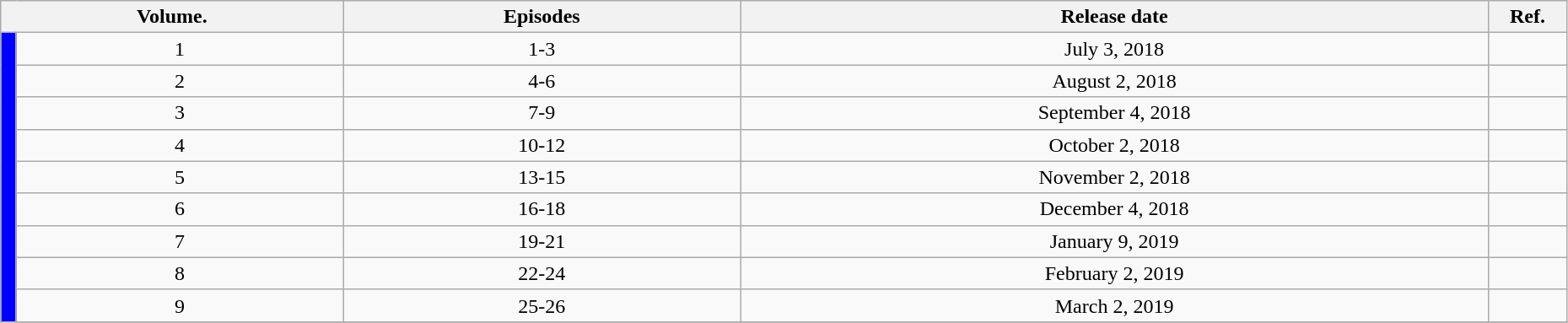<table class="wikitable" style="text-align: center; width: 98%;">
<tr>
<th colspan="2">Volume.</th>
<th>Episodes</th>
<th>Release date</th>
<th width="5%">Ref.</th>
</tr>
<tr>
<td rowspan="10" width="1%" style="background: Blue;"></td>
<td>1</td>
<td>1-3</td>
<td>July 3, 2018</td>
<td></td>
</tr>
<tr>
<td>2</td>
<td>4-6</td>
<td>August 2, 2018</td>
<td></td>
</tr>
<tr>
<td>3</td>
<td>7-9</td>
<td>September 4, 2018</td>
<td></td>
</tr>
<tr>
<td>4</td>
<td>10-12</td>
<td>October 2, 2018</td>
<td></td>
</tr>
<tr>
<td>5</td>
<td>13-15</td>
<td>November 2, 2018</td>
<td></td>
</tr>
<tr>
<td>6</td>
<td>16-18</td>
<td>December 4, 2018</td>
<td></td>
</tr>
<tr>
<td>7</td>
<td>19-21</td>
<td>January 9, 2019</td>
<td></td>
</tr>
<tr>
<td>8</td>
<td>22-24</td>
<td>February 2, 2019</td>
<td></td>
</tr>
<tr>
<td>9</td>
<td>25-26</td>
<td>March 2, 2019</td>
<td></td>
</tr>
<tr>
</tr>
</table>
